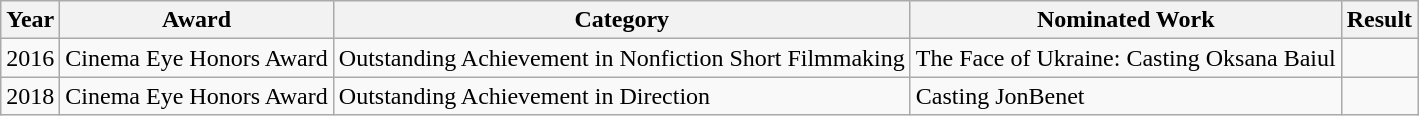<table class="wikitable">
<tr>
<th>Year</th>
<th>Award</th>
<th>Category</th>
<th>Nominated Work</th>
<th>Result</th>
</tr>
<tr>
<td>2016</td>
<td>Cinema Eye Honors Award</td>
<td>Outstanding Achievement in Nonfiction Short Filmmaking</td>
<td>The Face of Ukraine: Casting Oksana Baiul</td>
<td></td>
</tr>
<tr>
<td>2018</td>
<td>Cinema Eye Honors Award</td>
<td>Outstanding Achievement in Direction</td>
<td>Casting JonBenet</td>
<td></td>
</tr>
</table>
